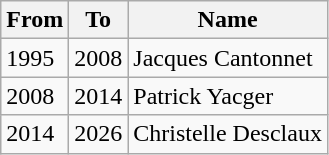<table class="wikitable">
<tr>
<th>From</th>
<th>To</th>
<th>Name</th>
</tr>
<tr>
<td>1995</td>
<td>2008</td>
<td>Jacques Cantonnet</td>
</tr>
<tr>
<td>2008</td>
<td>2014</td>
<td>Patrick Yacger</td>
</tr>
<tr>
<td>2014</td>
<td>2026</td>
<td>Christelle Desclaux</td>
</tr>
</table>
